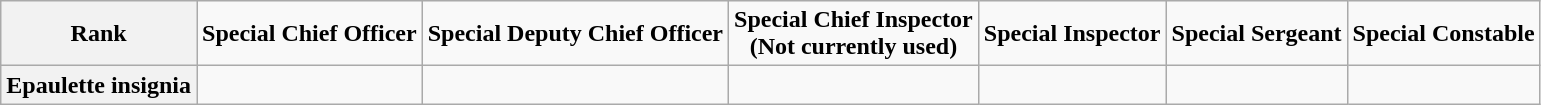<table class="wikitable" style="text-align: center;">
<tr>
<th>Rank</th>
<td><strong>Special Chief Officer</strong></td>
<td><strong>Special Deputy Chief Officer</strong></td>
<td><strong>Special Chief Inspector</strong><br><strong>(Not currently used)</strong></td>
<td><strong>Special Inspector</strong></td>
<td><strong>Special Sergeant</strong></td>
<td><strong>Special Constable</strong></td>
</tr>
<tr>
<th>Epaulette insignia</th>
<td></td>
<td></td>
<td></td>
<td></td>
<td></td>
<td></td>
</tr>
</table>
